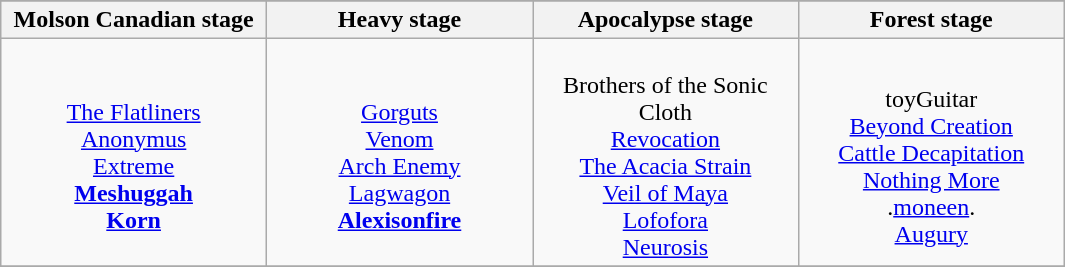<table class="wikitable" style="text-align:center; vertical-align:top; width:710px">
<tr>
</tr>
<tr>
<th>Molson Canadian stage</th>
<th>Heavy stage</th>
<th>Apocalypse stage</th>
<th>Forest stage</th>
</tr>
<tr>
<td style="width:175px;"><br><a href='#'>The Flatliners</a><br>
<a href='#'>Anonymus</a><br>
<a href='#'>Extreme</a><br>
<strong><a href='#'>Meshuggah</a></strong><br>
<strong><a href='#'>Korn</a></strong></td>
<td style="width:175px;"><br><a href='#'>Gorguts</a><br>
<a href='#'>Venom</a><br>
<a href='#'>Arch Enemy</a><br>
<a href='#'>Lagwagon</a><br>
<strong><a href='#'>Alexisonfire</a></strong></td>
<td style="width:175px;"><br>Brothers of the Sonic Cloth<br>
<a href='#'>Revocation</a><br>
<a href='#'>The Acacia Strain</a><br>
<a href='#'>Veil of Maya</a><br>
<a href='#'>Lofofora</a><br>
<a href='#'>Neurosis</a><br></td>
<td style="width:175px;"><br>toyGuitar<br>
<a href='#'>Beyond Creation</a><br>
<a href='#'>Cattle Decapitation</a><br>
<a href='#'>Nothing More</a><br>
.<a href='#'>moneen</a>.<br>
<a href='#'>Augury</a></td>
</tr>
<tr>
</tr>
</table>
